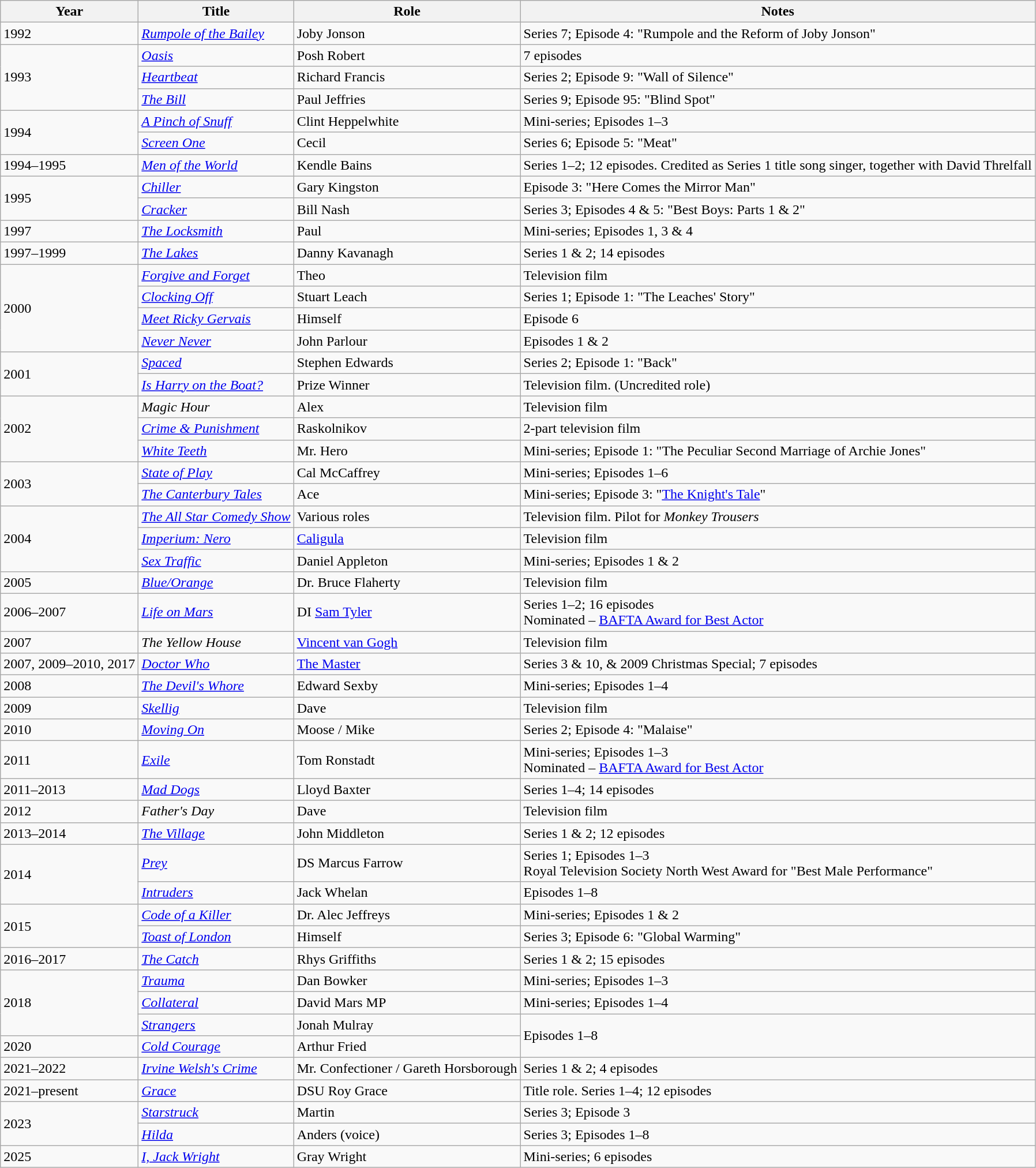<table class="wikitable sortable">
<tr>
<th>Year</th>
<th>Title</th>
<th>Role</th>
<th class="unsortable">Notes</th>
</tr>
<tr>
<td>1992</td>
<td><em><a href='#'>Rumpole of the Bailey</a></em></td>
<td>Joby Jonson</td>
<td>Series 7; Episode 4: "Rumpole and the Reform of Joby Jonson"</td>
</tr>
<tr>
<td rowspan="3">1993</td>
<td><em><a href='#'>Oasis</a></em></td>
<td>Posh Robert</td>
<td>7 episodes</td>
</tr>
<tr>
<td><em><a href='#'>Heartbeat</a></em></td>
<td>Richard Francis</td>
<td>Series 2; Episode 9: "Wall of Silence"</td>
</tr>
<tr>
<td><em><a href='#'>The Bill</a></em></td>
<td>Paul Jeffries</td>
<td>Series 9; Episode 95: "Blind Spot"</td>
</tr>
<tr>
<td rowspan="2">1994</td>
<td><em><a href='#'>A Pinch of Snuff</a></em></td>
<td>Clint Heppelwhite</td>
<td>Mini-series; Episodes 1–3</td>
</tr>
<tr>
<td><em><a href='#'>Screen One</a></em></td>
<td>Cecil</td>
<td>Series 6; Episode 5: "Meat"</td>
</tr>
<tr>
<td>1994–1995</td>
<td><em><a href='#'>Men of the World</a></em></td>
<td>Kendle Bains</td>
<td>Series 1–2; 12 episodes. Credited as Series 1 title song singer, together with David Threlfall</td>
</tr>
<tr>
<td rowspan="2">1995</td>
<td><em><a href='#'>Chiller</a></em></td>
<td>Gary Kingston</td>
<td>Episode 3: "Here Comes the Mirror Man"</td>
</tr>
<tr>
<td><em><a href='#'>Cracker</a></em></td>
<td>Bill Nash</td>
<td>Series 3; Episodes 4 & 5: "Best Boys: Parts 1 & 2"</td>
</tr>
<tr>
<td>1997</td>
<td><em><a href='#'>The Locksmith</a></em> </td>
<td>Paul</td>
<td>Mini-series; Episodes 1, 3 & 4</td>
</tr>
<tr>
<td>1997–1999</td>
<td><em><a href='#'>The Lakes</a></em></td>
<td>Danny Kavanagh</td>
<td>Series 1 & 2; 14 episodes</td>
</tr>
<tr>
<td rowspan="4">2000</td>
<td><em><a href='#'>Forgive and Forget</a></em></td>
<td>Theo</td>
<td>Television film</td>
</tr>
<tr>
<td><em><a href='#'>Clocking Off</a></em></td>
<td>Stuart Leach</td>
<td>Series 1; Episode 1: "The Leaches' Story"</td>
</tr>
<tr>
<td><em><a href='#'>Meet Ricky Gervais</a></em></td>
<td>Himself</td>
<td>Episode 6</td>
</tr>
<tr>
<td><em><a href='#'>Never Never</a></em></td>
<td>John Parlour</td>
<td>Episodes 1 & 2</td>
</tr>
<tr>
<td rowspan="2">2001</td>
<td><em><a href='#'>Spaced</a></em></td>
<td>Stephen Edwards</td>
<td>Series 2; Episode 1: "Back"</td>
</tr>
<tr>
<td><em><a href='#'>Is Harry on the Boat?</a></em></td>
<td>Prize Winner</td>
<td>Television film. (Uncredited role)</td>
</tr>
<tr>
<td rowspan="3">2002</td>
<td><em>Magic Hour</em></td>
<td>Alex</td>
<td>Television film</td>
</tr>
<tr>
<td><em><a href='#'>Crime & Punishment</a></em></td>
<td>Raskolnikov</td>
<td>2-part television film</td>
</tr>
<tr>
<td><em><a href='#'>White Teeth</a></em></td>
<td>Mr. Hero</td>
<td>Mini-series; Episode 1: "The Peculiar Second Marriage of Archie Jones"</td>
</tr>
<tr>
<td rowspan="2">2003</td>
<td><em><a href='#'>State of Play</a></em></td>
<td>Cal McCaffrey</td>
<td>Mini-series; Episodes 1–6</td>
</tr>
<tr>
<td><em><a href='#'>The Canterbury Tales</a></em></td>
<td>Ace</td>
<td>Mini-series; Episode 3: "<a href='#'>The Knight's Tale</a>"</td>
</tr>
<tr>
<td rowspan="3">2004</td>
<td><em><a href='#'>The All Star Comedy Show</a></em></td>
<td>Various roles</td>
<td>Television film. Pilot for <em>Monkey Trousers</em></td>
</tr>
<tr>
<td><em><a href='#'>Imperium: Nero</a></em></td>
<td><a href='#'>Caligula</a></td>
<td>Television film</td>
</tr>
<tr>
<td><em><a href='#'>Sex Traffic</a></em></td>
<td>Daniel Appleton</td>
<td>Mini-series; Episodes 1 & 2</td>
</tr>
<tr>
<td>2005</td>
<td><em><a href='#'>Blue/Orange</a></em></td>
<td>Dr. Bruce Flaherty</td>
<td>Television film</td>
</tr>
<tr>
<td>2006–2007</td>
<td><em><a href='#'>Life on Mars</a></em></td>
<td>DI <a href='#'>Sam Tyler</a></td>
<td>Series 1–2; 16 episodes<br>Nominated – <a href='#'>BAFTA Award for Best Actor</a></td>
</tr>
<tr>
<td>2007</td>
<td><em>The Yellow House</em></td>
<td><a href='#'>Vincent van Gogh</a></td>
<td>Television film</td>
</tr>
<tr>
<td>2007, 2009–2010, 2017</td>
<td><em><a href='#'>Doctor Who</a></em></td>
<td><a href='#'>The Master</a></td>
<td>Series 3 & 10, & 2009 Christmas Special; 7 episodes</td>
</tr>
<tr>
<td>2008</td>
<td><em><a href='#'>The Devil's Whore</a></em></td>
<td>Edward Sexby</td>
<td>Mini-series; Episodes 1–4</td>
</tr>
<tr>
<td>2009</td>
<td><em><a href='#'>Skellig</a></em></td>
<td>Dave</td>
<td>Television film</td>
</tr>
<tr>
<td>2010</td>
<td><em><a href='#'>Moving On</a></em></td>
<td>Moose / Mike</td>
<td>Series 2; Episode 4: "Malaise"</td>
</tr>
<tr>
<td>2011</td>
<td><em><a href='#'>Exile</a></em></td>
<td>Tom Ronstadt</td>
<td>Mini-series; Episodes 1–3<br>Nominated – <a href='#'>BAFTA Award for Best Actor</a></td>
</tr>
<tr>
<td>2011–2013</td>
<td><em><a href='#'>Mad Dogs</a></em></td>
<td>Lloyd Baxter</td>
<td>Series 1–4; 14 episodes</td>
</tr>
<tr>
<td>2012</td>
<td><em>Father's Day</em></td>
<td>Dave</td>
<td>Television film</td>
</tr>
<tr>
<td>2013–2014</td>
<td><em><a href='#'>The Village</a></em></td>
<td>John Middleton</td>
<td>Series 1 & 2; 12 episodes</td>
</tr>
<tr>
<td rowspan="2">2014</td>
<td><a href='#'><em>Prey</em></a></td>
<td>DS Marcus Farrow</td>
<td>Series 1; Episodes 1–3<br>Royal Television Society North West Award for "Best Male Performance"</td>
</tr>
<tr>
<td><em><a href='#'>Intruders</a></em></td>
<td>Jack Whelan</td>
<td>Episodes 1–8</td>
</tr>
<tr>
<td rowspan="2">2015</td>
<td><em><a href='#'>Code of a Killer</a></em></td>
<td>Dr. Alec Jeffreys</td>
<td>Mini-series; Episodes 1 & 2</td>
</tr>
<tr>
<td><em><a href='#'>Toast of London</a></em></td>
<td>Himself</td>
<td>Series 3; Episode 6: "Global Warming"</td>
</tr>
<tr>
<td>2016–2017</td>
<td><a href='#'><em>The Catch</em></a></td>
<td>Rhys Griffiths</td>
<td>Series 1 & 2; 15 episodes</td>
</tr>
<tr>
<td rowspan="3">2018</td>
<td><em><a href='#'>Trauma</a></em></td>
<td>Dan Bowker</td>
<td>Mini-series; Episodes 1–3</td>
</tr>
<tr>
<td><em><a href='#'>Collateral</a></em></td>
<td>David Mars MP</td>
<td>Mini-series; Episodes 1–4</td>
</tr>
<tr>
<td><em><a href='#'>Strangers</a></em></td>
<td>Jonah Mulray</td>
<td rowspan="2">Episodes 1–8</td>
</tr>
<tr>
<td>2020</td>
<td><em><a href='#'>Cold Courage</a></em></td>
<td>Arthur Fried</td>
</tr>
<tr>
<td>2021–2022</td>
<td><em><a href='#'>Irvine Welsh's Crime</a></em></td>
<td>Mr. Confectioner / Gareth Horsborough</td>
<td>Series 1 & 2; 4 episodes</td>
</tr>
<tr>
<td>2021–present</td>
<td><em><a href='#'>Grace</a></em></td>
<td>DSU Roy Grace</td>
<td>Title role. Series 1–4; 12 episodes</td>
</tr>
<tr>
<td rowspan="2">2023</td>
<td><em><a href='#'>Starstruck</a></em></td>
<td>Martin</td>
<td>Series 3; Episode 3</td>
</tr>
<tr>
<td><em><a href='#'>Hilda</a></em></td>
<td>Anders (voice)</td>
<td>Series 3; Episodes 1–8</td>
</tr>
<tr>
<td>2025</td>
<td><em><a href='#'>I, Jack Wright</a></em></td>
<td>Gray Wright</td>
<td>Mini-series; 6 episodes</td>
</tr>
</table>
